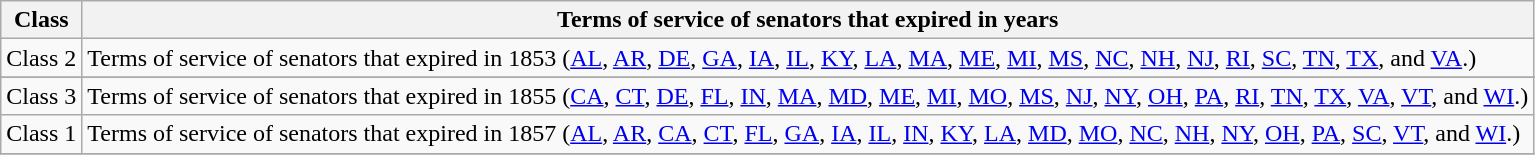<table class="wikitable sortable">
<tr valign=bottom>
<th>Class</th>
<th>Terms of service of senators that expired in years</th>
</tr>
<tr>
<td>Class 2</td>
<td>Terms of service of senators that expired in 1853 (<a href='#'>AL</a>, <a href='#'>AR</a>, <a href='#'>DE</a>, <a href='#'>GA</a>, <a href='#'>IA</a>, <a href='#'>IL</a>, <a href='#'>KY</a>, <a href='#'>LA</a>, <a href='#'>MA</a>, <a href='#'>ME</a>, <a href='#'>MI</a>, <a href='#'>MS</a>, <a href='#'>NC</a>, <a href='#'>NH</a>, <a href='#'>NJ</a>, <a href='#'>RI</a>, <a href='#'>SC</a>, <a href='#'>TN</a>, <a href='#'>TX</a>, and <a href='#'>VA</a>.)</td>
</tr>
<tr>
</tr>
<tr>
<td>Class 3</td>
<td>Terms of service of senators that expired in 1855 (<a href='#'>CA</a>, <a href='#'>CT</a>, <a href='#'>DE</a>, <a href='#'>FL</a>, <a href='#'>IN</a>, <a href='#'>MA</a>, <a href='#'>MD</a>, <a href='#'>ME</a>,  <a href='#'>MI</a>, <a href='#'>MO</a>, <a href='#'>MS</a>, <a href='#'>NJ</a>, <a href='#'>NY</a>, <a href='#'>OH</a>, <a href='#'>PA</a>, <a href='#'>RI</a>, <a href='#'>TN</a>, <a href='#'>TX</a>, <a href='#'>VA</a>, <a href='#'>VT</a>, and <a href='#'>WI</a>.)</td>
</tr>
<tr>
<td>Class 1</td>
<td>Terms of service of senators that expired in 1857 (<a href='#'>AL</a>, <a href='#'>AR</a>, <a href='#'>CA</a>, <a href='#'>CT</a>, <a href='#'>FL</a>, <a href='#'>GA</a>, <a href='#'>IA</a>, <a href='#'>IL</a>, <a href='#'>IN</a>, <a href='#'>KY</a>, <a href='#'>LA</a>, <a href='#'>MD</a>, <a href='#'>MO</a>, <a href='#'>NC</a>, <a href='#'>NH</a>, <a href='#'>NY</a>, <a href='#'>OH</a>, <a href='#'>PA</a>, <a href='#'>SC</a>, <a href='#'>VT</a>, and <a href='#'>WI</a>.)</td>
</tr>
<tr>
</tr>
</table>
